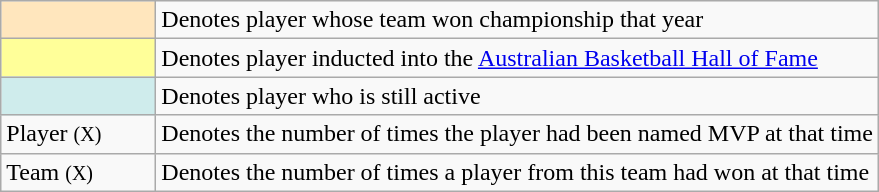<table class="wikitable floatright">
<tr>
<td style="background-color:#FFE6BD; border:1px solid #aaaaaa; width:6em"></td>
<td>Denotes player whose team won championship that year</td>
</tr>
<tr>
<td style="background-color:#FFFF99; border:1px solid #aaaaaa; width:6em"></td>
<td>Denotes player inducted into the <a href='#'>Australian Basketball Hall of Fame</a></td>
</tr>
<tr>
<td style="background-color:#CFECEC; border:1px solid #aaaaaa; width:6em"></td>
<td>Denotes player who is still active</td>
</tr>
<tr>
<td>Player <small>(X)</small></td>
<td>Denotes the number of times the player had been named MVP at that time</td>
</tr>
<tr>
<td>Team <small>(X)</small></td>
<td>Denotes the number of times a player from this team had won at that time</td>
</tr>
</table>
